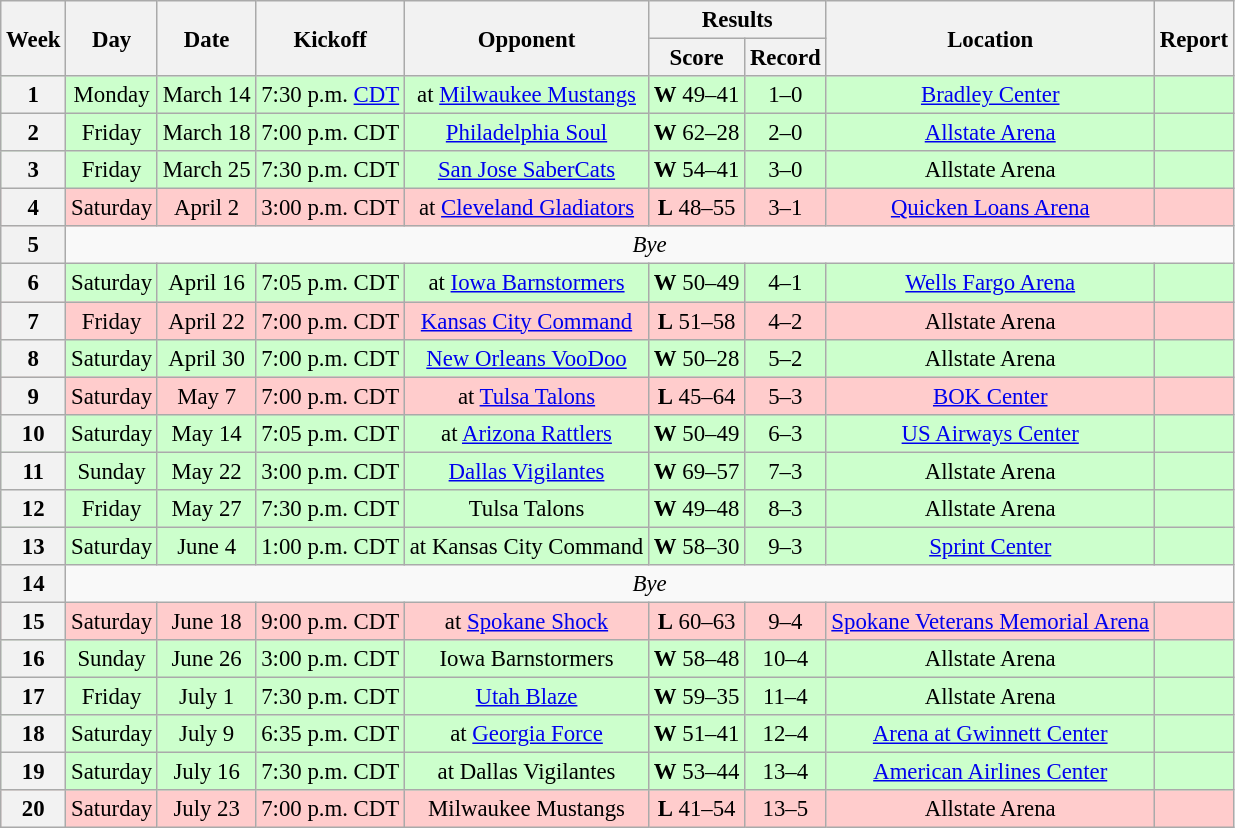<table class="wikitable" style="font-size: 95%;">
<tr>
<th rowspan="2">Week</th>
<th rowspan="2">Day</th>
<th rowspan="2">Date</th>
<th rowspan="2">Kickoff</th>
<th rowspan="2">Opponent</th>
<th colspan="2">Results</th>
<th rowspan="2">Location</th>
<th rowspan="2">Report</th>
</tr>
<tr>
<th>Score</th>
<th>Record</th>
</tr>
<tr style= background:#ccffcc;>
<th align="center">1</th>
<td align="center">Monday</td>
<td align="center">March 14</td>
<td align="center">7:30 p.m. <a href='#'>CDT</a></td>
<td align="center">at <a href='#'>Milwaukee Mustangs</a></td>
<td align="center"><strong>W</strong> 49–41</td>
<td align="center">1–0</td>
<td align="center"><a href='#'>Bradley Center</a></td>
<td align="center"></td>
</tr>
<tr style= background:#ccffcc;>
<th align="center">2</th>
<td align="center">Friday</td>
<td align="center">March 18</td>
<td align="center">7:00 p.m. CDT</td>
<td align="center"><a href='#'>Philadelphia Soul</a></td>
<td align="center"><strong>W</strong> 62–28</td>
<td align="center">2–0</td>
<td align="center"><a href='#'>Allstate Arena</a></td>
<td align="center"></td>
</tr>
<tr style= background:#ccffcc;>
<th align="center">3</th>
<td align="center">Friday</td>
<td align="center">March 25</td>
<td align="center">7:30 p.m. CDT</td>
<td align="center"><a href='#'>San Jose SaberCats</a></td>
<td align="center"><strong>W</strong> 54–41</td>
<td align="center">3–0</td>
<td align="center">Allstate Arena</td>
<td align="center"></td>
</tr>
<tr style= background:#ffcccc;>
<th align="center">4</th>
<td align="center">Saturday</td>
<td align="center">April 2</td>
<td align="center">3:00 p.m. CDT</td>
<td align="center">at <a href='#'>Cleveland Gladiators</a></td>
<td align="center"><strong>L</strong> 48–55</td>
<td align="center">3–1</td>
<td align="center"><a href='#'>Quicken Loans Arena</a></td>
<td align="center"></td>
</tr>
<tr style=>
<th align="center">5</th>
<td colspan="9" align="center" valign="middle"><em>Bye</em></td>
</tr>
<tr style= background:#ccffcc;>
<th align="center">6</th>
<td align="center">Saturday</td>
<td align="center">April 16</td>
<td align="center">7:05 p.m. CDT</td>
<td align="center">at <a href='#'>Iowa Barnstormers</a></td>
<td align="center"><strong>W</strong> 50–49</td>
<td align="center">4–1</td>
<td align="center"><a href='#'>Wells Fargo Arena</a></td>
<td align="center"></td>
</tr>
<tr style= background:#ffcccc;>
<th align="center">7</th>
<td align="center">Friday</td>
<td align="center">April 22</td>
<td align="center">7:00 p.m. CDT</td>
<td align="center"><a href='#'>Kansas City Command</a></td>
<td align="center"><strong>L</strong> 51–58</td>
<td align="center">4–2</td>
<td align="center">Allstate Arena</td>
<td align="center"></td>
</tr>
<tr style= background:#ccffcc;>
<th align="center">8</th>
<td align="center">Saturday</td>
<td align="center">April 30</td>
<td align="center">7:00 p.m. CDT</td>
<td align="center"><a href='#'>New Orleans VooDoo</a></td>
<td align="center"><strong>W</strong> 50–28</td>
<td align="center">5–2</td>
<td align="center">Allstate Arena</td>
<td align="center"></td>
</tr>
<tr style= background:#ffcccc;>
<th align="center">9</th>
<td align="center">Saturday</td>
<td align="center">May 7</td>
<td align="center">7:00 p.m. CDT</td>
<td align="center">at <a href='#'>Tulsa Talons</a></td>
<td align="center"><strong>L</strong> 45–64</td>
<td align="center">5–3</td>
<td align="center"><a href='#'>BOK Center</a></td>
<td align="center"></td>
</tr>
<tr style= background:#ccffcc;>
<th align="center">10</th>
<td align="center">Saturday</td>
<td align="center">May 14</td>
<td align="center">7:05 p.m. CDT</td>
<td align="center">at <a href='#'>Arizona Rattlers</a></td>
<td align="center"><strong>W</strong> 50–49</td>
<td align="center">6–3</td>
<td align="center"><a href='#'>US Airways Center</a></td>
<td align="center"></td>
</tr>
<tr style= background:#ccffcc;>
<th align="center">11</th>
<td align="center">Sunday</td>
<td align="center">May 22</td>
<td align="center">3:00 p.m. CDT</td>
<td align="center"><a href='#'>Dallas Vigilantes</a></td>
<td align="center"><strong>W</strong> 69–57</td>
<td align="center">7–3</td>
<td align="center">Allstate Arena</td>
<td align="center"></td>
</tr>
<tr style= background:#ccffcc;>
<th align="center">12</th>
<td align="center">Friday</td>
<td align="center">May 27</td>
<td align="center">7:30 p.m. CDT</td>
<td align="center">Tulsa Talons</td>
<td align="center"><strong>W</strong> 49–48</td>
<td align="center">8–3</td>
<td align="center">Allstate Arena</td>
<td align="center"></td>
</tr>
<tr style= background:#ccffcc;>
<th align="center">13</th>
<td align="center">Saturday</td>
<td align="center">June 4</td>
<td align="center">1:00 p.m. CDT</td>
<td align="center">at Kansas City Command</td>
<td align="center"><strong>W</strong> 58–30</td>
<td align="center">9–3</td>
<td align="center"><a href='#'>Sprint Center</a></td>
<td align="center"></td>
</tr>
<tr style=>
<th align="center">14</th>
<td colspan="9" align="center" valign="middle"><em>Bye</em></td>
</tr>
<tr style= background:#ffcccc;>
<th align="center">15</th>
<td align="center">Saturday</td>
<td align="center">June 18</td>
<td align="center">9:00 p.m. CDT</td>
<td align="center">at <a href='#'>Spokane Shock</a></td>
<td align="center"><strong>L</strong> 60–63</td>
<td align="center">9–4</td>
<td align="center"><a href='#'>Spokane Veterans Memorial Arena</a></td>
<td align="center"></td>
</tr>
<tr style= background:#ccffcc;>
<th align="center">16</th>
<td align="center">Sunday</td>
<td align="center">June 26</td>
<td align="center">3:00 p.m. CDT</td>
<td align="center">Iowa Barnstormers</td>
<td align="center"><strong>W</strong> 58–48</td>
<td align="center">10–4</td>
<td align="center">Allstate Arena</td>
<td align="center"></td>
</tr>
<tr style= background:#ccffcc;>
<th align="center">17</th>
<td align="center">Friday</td>
<td align="center">July 1</td>
<td align="center">7:30 p.m. CDT</td>
<td align="center"><a href='#'>Utah Blaze</a></td>
<td align="center"><strong>W</strong> 59–35</td>
<td align="center">11–4</td>
<td align="center">Allstate Arena</td>
<td align="center"></td>
</tr>
<tr style= background:#ccffcc;>
<th align="center">18</th>
<td align="center">Saturday</td>
<td align="center">July 9</td>
<td align="center">6:35 p.m. CDT</td>
<td align="center">at <a href='#'>Georgia Force</a></td>
<td align="center"><strong>W</strong> 51–41</td>
<td align="center">12–4</td>
<td align="center"><a href='#'>Arena at Gwinnett Center</a></td>
<td align="center"></td>
</tr>
<tr style= background:#ccffcc;>
<th align="center">19</th>
<td align="center">Saturday</td>
<td align="center">July 16</td>
<td align="center">7:30 p.m. CDT</td>
<td align="center">at Dallas Vigilantes</td>
<td align="center"><strong>W</strong> 53–44</td>
<td align="center">13–4</td>
<td align="center"><a href='#'>American Airlines Center</a></td>
<td align="center"></td>
</tr>
<tr style= background:#ffcccc;>
<th align="center">20</th>
<td align="center">Saturday</td>
<td align="center">July 23</td>
<td align="center">7:00 p.m. CDT</td>
<td align="center">Milwaukee Mustangs</td>
<td align="center"><strong>L</strong> 41–54</td>
<td align="center">13–5</td>
<td align="center">Allstate Arena</td>
<td align="center"></td>
</tr>
</table>
